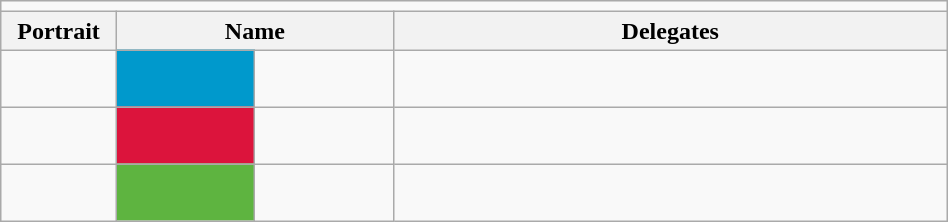<table class="wikitable" style="text-align:center; width:50%; border:1px #AAAAFF solid">
<tr>
<td colspan=5></td>
</tr>
<tr>
<th width=5%>Portrait</th>
<th colspan=2 width =20%>Name</th>
<th width =40%>Delegates</th>
</tr>
<tr>
<td></td>
<td style="background:#0099CC;"></td>
<td></td>
<td style="font-size:90%; padding:10px;"><br></td>
</tr>
<tr>
<td></td>
<td style="background:#DC143C;"></td>
<td></td>
<td style="font-size:90%; padding:10px;"><br></td>
</tr>
<tr>
<td></td>
<td style="background:#5EB440;"></td>
<td></td>
<td style="font-size:90%; padding:10px;"><br></td>
</tr>
</table>
